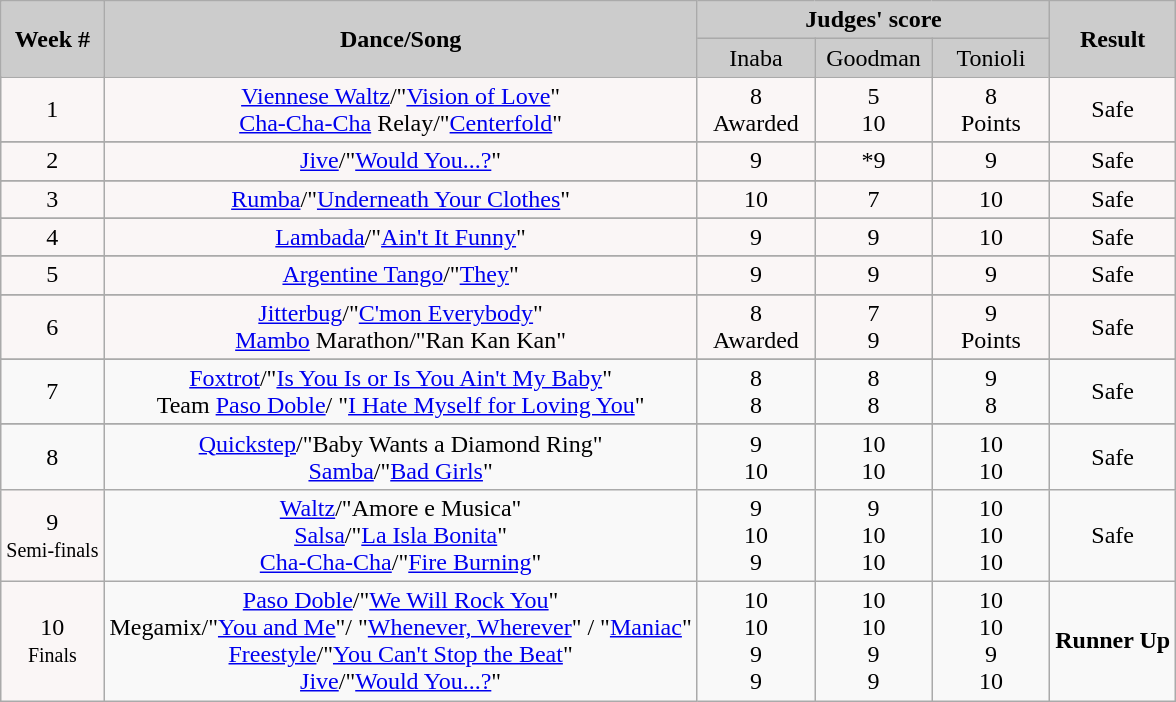<table class="wikitable">
<tr style="text-align: center; background:#ccc;">
<td rowspan="2"><strong>Week #</strong></td>
<td rowspan="2"><strong>Dance/Song</strong></td>
<td colspan="3"><strong>Judges' score</strong></td>
<td rowspan="2"><strong>Result</strong></td>
</tr>
<tr style="text-align: center; background:#ccc;">
<td style="width:10%; ">Inaba</td>
<td style="width:10%; ">Goodman</td>
<td style="width:10%; ">Tonioli</td>
</tr>
<tr>
<td style="text-align: center; background:#faf6f6;">1</td>
<td style="text-align: center; background:#faf6f6;"><a href='#'>Viennese Waltz</a>/"<a href='#'>Vision of Love</a>"<br><a href='#'>Cha-Cha-Cha</a> Relay/"<a href='#'>Centerfold</a>"</td>
<td style="text-align: center; background:#faf6f6;">8<br>Awarded</td>
<td style="text-align: center; background:#faf6f6;">5<br>10</td>
<td style="text-align: center; background:#faf6f6;">8<br>Points</td>
<td style="text-align: center; background:#faf6f6;">Safe</td>
</tr>
<tr style="text-align: center; background:#faf6f6;">
</tr>
<tr>
<td style="text-align: center; background:#faf6f6;">2</td>
<td style="text-align: center; background:#faf6f6;"><a href='#'>Jive</a>/"<a href='#'>Would You...?</a>"</td>
<td style="text-align: center; background:#faf6f6;">9</td>
<td style="text-align: center; background:#faf6f6;">*9</td>
<td style="text-align: center; background:#faf6f6;">9</td>
<td style="text-align: center; background:#faf6f6;">Safe</td>
</tr>
<tr style="text-align: center; background:#faf6f6;">
</tr>
<tr>
<td style="text-align: center; background:#faf6f6;">3</td>
<td style="text-align: center; background:#faf6f6;"><a href='#'>Rumba</a>/"<a href='#'>Underneath Your Clothes</a>"</td>
<td style="text-align: center; background:#faf6f6;">10</td>
<td style="text-align: center; background:#faf6f6;">7</td>
<td style="text-align: center; background:#faf6f6;">10</td>
<td style="text-align: center; background:#faf6f6;">Safe</td>
</tr>
<tr style="text-align: center; background:#faf6f6;">
</tr>
<tr>
<td style="text-align: center; background:#faf6f6;">4</td>
<td style="text-align: center; background:#faf6f6;"><a href='#'>Lambada</a>/"<a href='#'>Ain't It Funny</a>"</td>
<td style="text-align: center; background:#faf6f6;">9</td>
<td style="text-align: center; background:#faf6f6;">9</td>
<td style="text-align: center; background:#faf6f6;">10</td>
<td style="text-align: center; background:#faf6f6;">Safe</td>
</tr>
<tr style="text-align: center; background:#faf6f6;">
</tr>
<tr>
<td style="text-align: center; background:#faf6f6;">5</td>
<td style="text-align: center; background:#faf6f6;"><a href='#'>Argentine Tango</a>/"<a href='#'>They</a>"</td>
<td style="text-align: center; background:#faf6f6;">9</td>
<td style="text-align: center; background:#faf6f6;">9</td>
<td style="text-align: center; background:#faf6f6;">9</td>
<td style="text-align: center; background:#faf6f6;">Safe</td>
</tr>
<tr style="text-align: center; background:#faf6f6;">
</tr>
<tr>
<td style="text-align: center; background:#faf6f6;">6</td>
<td style="text-align: center; background:#faf6f6;"><a href='#'>Jitterbug</a>/"<a href='#'>C'mon Everybody</a>"<br><a href='#'>Mambo</a> Marathon/"Ran Kan Kan"</td>
<td style="text-align: center; background:#faf6f6;">8<br>Awarded</td>
<td style="text-align: center; background:#faf6f6;">7<br>9</td>
<td style="text-align: center; background:#faf6f6;">9<br>Points</td>
<td style="text-align: center; background:#faf6f6;">Safe</td>
</tr>
<tr style="text-align: center; background:#faf6f6;"|>
</tr>
<tr>
<td style="text-align: center; background:#faf6f6:">7</td>
<td style="text-align: center; background:#faf6f6:"><a href='#'>Foxtrot</a>/"<a href='#'>Is You Is or Is You Ain't My Baby</a>"<br>Team <a href='#'>Paso Doble</a>/ "<a href='#'>I Hate Myself for Loving You</a>"</td>
<td style="text-align: center; background:#faf6f6:">8<br>8</td>
<td style="text-align: center; background:#faf6f6:">8<br>8</td>
<td style="text-align: center; background:#faf6f6:">9<br>8</td>
<td style="text-align: center; background:#faf6f6:">Safe</td>
</tr>
<tr style="text-align: center; background:#faf6f6;"|>
</tr>
<tr>
<td style="text-align: center; background:#faf6f6:">8</td>
<td style="text-align: center; background:#faf6f6:"><a href='#'>Quickstep</a>/"Baby Wants a Diamond Ring"<br><a href='#'>Samba</a>/"<a href='#'>Bad Girls</a>"</td>
<td style="text-align: center; background:#faf6f6:">9<br>10</td>
<td style="text-align: center; background:#faf6f6:">10<br>10</td>
<td style="text-align: center; background:#faf6f6:">10<br>10</td>
<td style="text-align: center; background:#faf6f6:">Safe</td>
</tr>
<tr>
<td style="text-align:center; background:#faf6f6;">9<br><small>Semi-finals</small></td>
<td style="text-align: center; background:#faf6f6:"><a href='#'>Waltz</a>/"Amore e Musica"<br><a href='#'>Salsa</a>/"<a href='#'>La Isla Bonita</a>"<br><a href='#'>Cha-Cha-Cha</a>/"<a href='#'>Fire Burning</a>"</td>
<td style="text-align: center; background:#faf6f6:">9<br>10<br>9</td>
<td style="text-align: center; background:#faf6f6:">9<br>10<br>10</td>
<td style="text-align: center; background:#faf6f6:">10<br>10<br>10</td>
<td style="text-align: center; background:#faf6f6:">Safe</td>
</tr>
<tr>
<td style="text-align:center; background:#faf6f6;">10<br><small>Finals</small></td>
<td style="text-align: center; background:#faf6f6:"><a href='#'>Paso Doble</a>/"<a href='#'>We Will Rock You</a>"<br>Megamix/"<a href='#'>You and Me</a>"/ "<a href='#'>Whenever, Wherever</a>" / "<a href='#'>Maniac</a>"<br><a href='#'>Freestyle</a>/"<a href='#'>You Can't Stop the Beat</a>"<br><a href='#'>Jive</a>/"<a href='#'>Would You...?</a>"</td>
<td style="text-align: center; background:#faf6f6:">10<br>10<br>9<br>9</td>
<td style="text-align: center; background:#faf6f6:">10<br>10<br>9<br>9</td>
<td style="text-align: center; background:#faf6f6:">10<br>10<br>9<br>10</td>
<td style="text-align: center; background:#faf6f6:"><strong>Runner Up</strong></td>
</tr>
</table>
